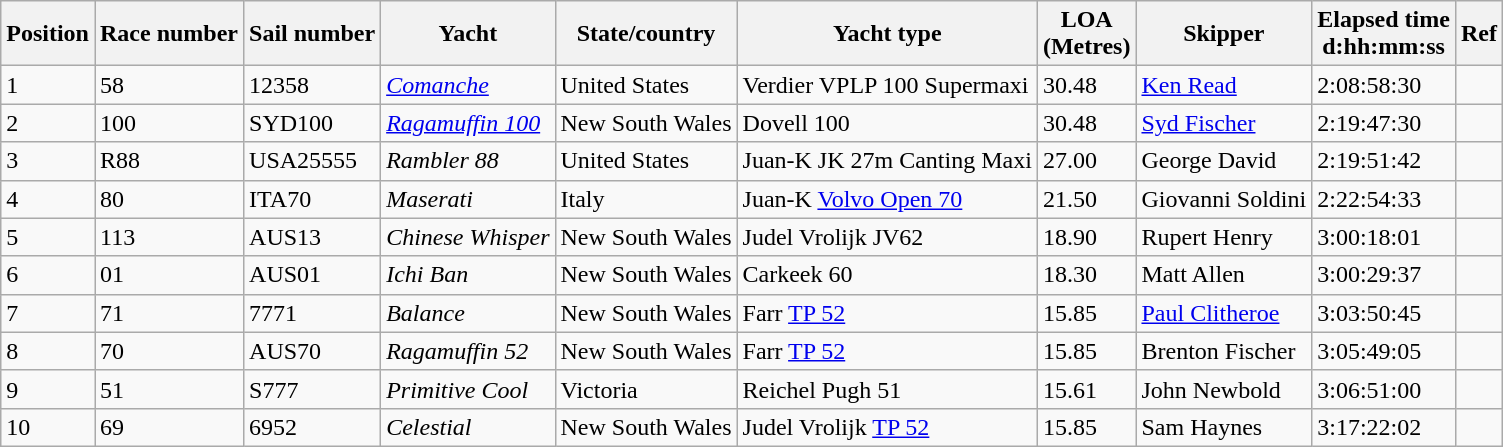<table class="wikitable">
<tr>
<th>Position</th>
<th>Race number</th>
<th>Sail number</th>
<th>Yacht</th>
<th>State/country</th>
<th>Yacht type</th>
<th>LOA <br>(Metres)</th>
<th>Skipper</th>
<th>Elapsed time <br>d:hh:mm:ss</th>
<th>Ref</th>
</tr>
<tr>
<td>1</td>
<td>58</td>
<td>12358</td>
<td><em><a href='#'>Comanche</a></em></td>
<td> United States</td>
<td>Verdier VPLP 100 Supermaxi</td>
<td>30.48</td>
<td><a href='#'>Ken Read</a></td>
<td>2:08:58:30</td>
<td></td>
</tr>
<tr>
<td>2</td>
<td>100</td>
<td>SYD100</td>
<td><em><a href='#'>Ragamuffin 100</a></em></td>
<td> New South Wales</td>
<td>Dovell 100</td>
<td>30.48</td>
<td><a href='#'>Syd Fischer</a></td>
<td>2:19:47:30</td>
<td></td>
</tr>
<tr>
<td>3</td>
<td>R88</td>
<td>USA25555</td>
<td><em>Rambler 88</em></td>
<td> United States</td>
<td>Juan-K JK 27m Canting Maxi</td>
<td>27.00</td>
<td>George David</td>
<td>2:19:51:42</td>
<td></td>
</tr>
<tr>
<td>4</td>
<td>80</td>
<td>ITA70</td>
<td><em>Maserati</em></td>
<td> Italy</td>
<td>Juan-K <a href='#'>Volvo Open 70</a></td>
<td>21.50</td>
<td>Giovanni Soldini</td>
<td>2:22:54:33</td>
<td></td>
</tr>
<tr>
<td>5</td>
<td>113</td>
<td>AUS13</td>
<td><em>Chinese Whisper</em></td>
<td> New South Wales</td>
<td>Judel Vrolijk JV62</td>
<td>18.90</td>
<td>Rupert Henry</td>
<td>3:00:18:01</td>
<td></td>
</tr>
<tr>
<td>6</td>
<td>01</td>
<td>AUS01</td>
<td><em>Ichi Ban</em></td>
<td> New South Wales</td>
<td>Carkeek 60</td>
<td>18.30</td>
<td>Matt Allen</td>
<td>3:00:29:37</td>
<td></td>
</tr>
<tr>
<td>7</td>
<td>71</td>
<td>7771</td>
<td><em>Balance</em></td>
<td> New South Wales</td>
<td>Farr <a href='#'>TP 52</a></td>
<td>15.85</td>
<td><a href='#'>Paul Clitheroe</a></td>
<td>3:03:50:45</td>
<td></td>
</tr>
<tr>
<td>8</td>
<td>70</td>
<td>AUS70</td>
<td><em>Ragamuffin 52</em></td>
<td> New South Wales</td>
<td>Farr <a href='#'>TP 52</a></td>
<td>15.85</td>
<td>Brenton Fischer</td>
<td>3:05:49:05</td>
<td></td>
</tr>
<tr>
<td>9</td>
<td>51</td>
<td>S777</td>
<td><em>Primitive Cool</em></td>
<td> Victoria</td>
<td>Reichel Pugh 51</td>
<td>15.61</td>
<td>John Newbold</td>
<td>3:06:51:00</td>
<td></td>
</tr>
<tr>
<td>10</td>
<td>69</td>
<td>6952</td>
<td><em>Celestial</em></td>
<td> New South Wales</td>
<td>Judel Vrolijk <a href='#'>TP 52</a></td>
<td>15.85</td>
<td>Sam Haynes</td>
<td>3:17:22:02</td>
<td></td>
</tr>
</table>
